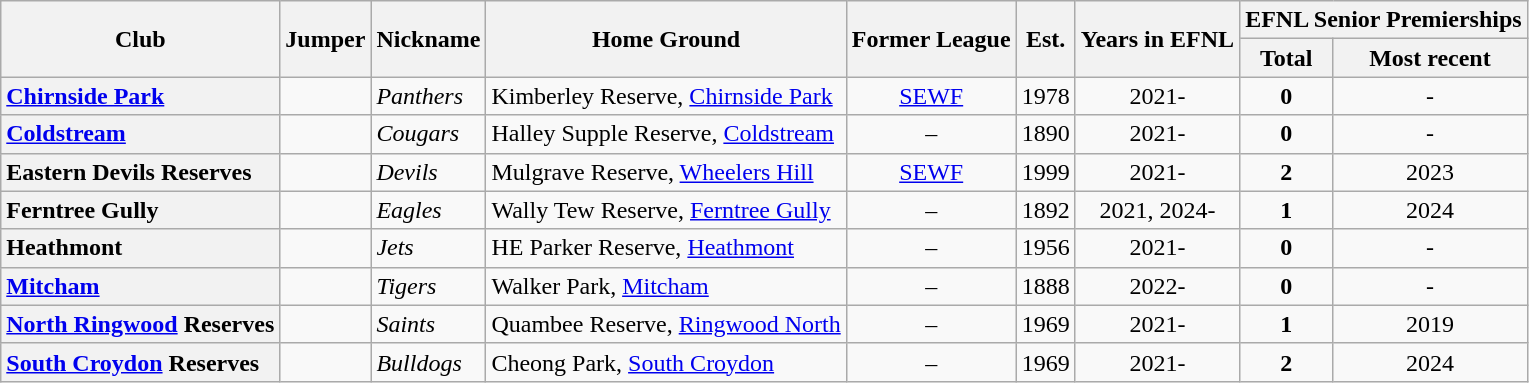<table class="wikitable sortable">
<tr>
<th rowspan="2">Club</th>
<th rowspan="2">Jumper</th>
<th rowspan="2">Nickname</th>
<th rowspan="2">Home Ground</th>
<th rowspan="2">Former League</th>
<th rowspan="2">Est.</th>
<th rowspan="2">Years in EFNL</th>
<th colspan="2">EFNL Senior Premierships</th>
</tr>
<tr>
<th>Total</th>
<th>Most recent</th>
</tr>
<tr>
<th style="text-align:left"><a href='#'>Chirnside Park</a></th>
<td></td>
<td><em>Panthers</em></td>
<td>Kimberley Reserve, <a href='#'>Chirnside Park</a></td>
<td align="center"><a href='#'>SEWF</a></td>
<td align="center">1978</td>
<td align="center">2021-</td>
<td align="center"><strong>0</strong></td>
<td align="center">-</td>
</tr>
<tr>
<th style="text-align:left"><a href='#'>Coldstream</a></th>
<td></td>
<td><em>Cougars</em></td>
<td>Halley Supple Reserve, <a href='#'>Coldstream</a></td>
<td align="center">–</td>
<td align="center">1890</td>
<td align="center">2021-</td>
<td align="center"><strong>0</strong></td>
<td align="center">-</td>
</tr>
<tr>
<th style="text-align:left">Eastern Devils Reserves</th>
<td></td>
<td><em>Devils</em></td>
<td>Mulgrave Reserve, <a href='#'>Wheelers Hill</a></td>
<td align="center"><a href='#'>SEWF</a></td>
<td align="center">1999</td>
<td align="center">2021-</td>
<td align="center"><strong>2</strong></td>
<td align="center">2023</td>
</tr>
<tr>
<th style="text-align:left">Ferntree Gully</th>
<td></td>
<td><em>Eagles</em></td>
<td>Wally Tew Reserve, <a href='#'>Ferntree Gully</a></td>
<td align="center">–</td>
<td align="center">1892</td>
<td align="center">2021, 2024-</td>
<td align="center"><strong>1</strong></td>
<td align="center">2024</td>
</tr>
<tr>
<th style="text-align:left">Heathmont</th>
<td></td>
<td><em>Jets</em></td>
<td>HE Parker Reserve, <a href='#'>Heathmont</a></td>
<td align="center">–</td>
<td align="center">1956</td>
<td align="center">2021-</td>
<td align="center"><strong>0</strong></td>
<td align="center">-</td>
</tr>
<tr>
<th style="text-align:left"><a href='#'>Mitcham</a></th>
<td></td>
<td><em>Tigers</em></td>
<td>Walker Park, <a href='#'>Mitcham</a></td>
<td align="center">–</td>
<td align="center">1888</td>
<td align="center">2022-</td>
<td align="center"><strong>0</strong></td>
<td align="center">-</td>
</tr>
<tr>
<th style="text-align:left"><a href='#'>North Ringwood</a> Reserves</th>
<td></td>
<td><em>Saints</em></td>
<td>Quambee Reserve, <a href='#'>Ringwood North</a></td>
<td align="center">–</td>
<td align="center">1969</td>
<td align="center">2021-</td>
<td align="center"><strong>1</strong></td>
<td align="center">2019</td>
</tr>
<tr>
<th style="text-align:left"><a href='#'>South Croydon</a> Reserves</th>
<td></td>
<td><em>Bulldogs</em></td>
<td>Cheong Park, <a href='#'>South Croydon</a></td>
<td align="center">–</td>
<td align="center">1969</td>
<td align="center">2021-</td>
<td align="center"><strong>2</strong></td>
<td align="center">2024</td>
</tr>
</table>
